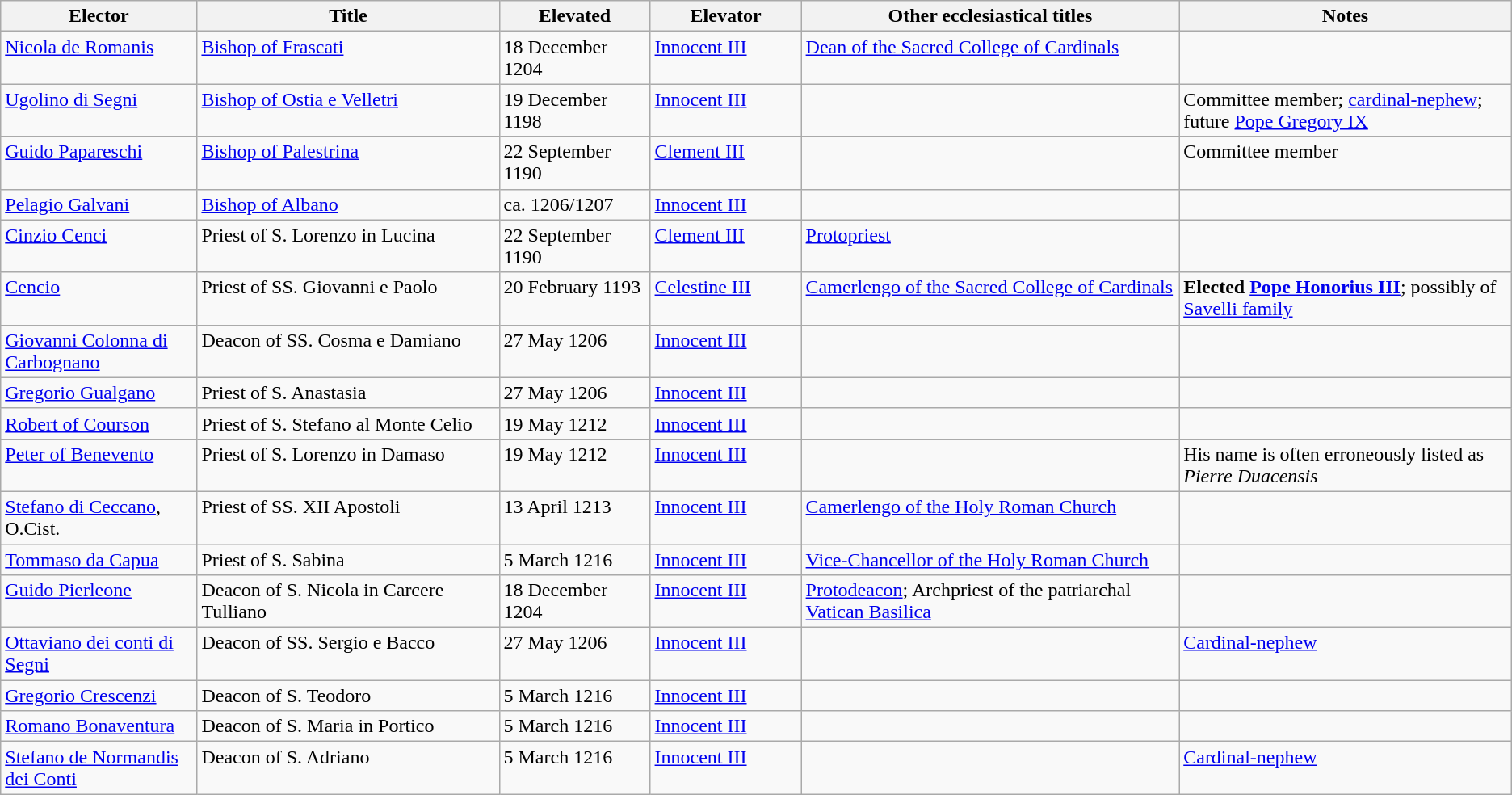<table class="wikitable sortable">
<tr>
<th width="13%">Elector</th>
<th width="20%">Title</th>
<th width="10%">Elevated</th>
<th width="10%">Elevator</th>
<th width="25%">Other ecclesiastical titles</th>
<th width="22%">Notes</th>
</tr>
<tr valign="top">
<td><a href='#'>Nicola de Romanis</a></td>
<td><a href='#'>Bishop of Frascati</a></td>
<td>18 December 1204</td>
<td><a href='#'>Innocent III</a></td>
<td><a href='#'>Dean of the Sacred College of Cardinals</a></td>
<td></td>
</tr>
<tr valign="top">
<td><a href='#'>Ugolino di Segni</a></td>
<td><a href='#'>Bishop of Ostia e Velletri</a></td>
<td>19 December 1198</td>
<td><a href='#'>Innocent III</a></td>
<td></td>
<td>Committee member; <a href='#'>cardinal-nephew</a>; future <a href='#'>Pope Gregory IX</a></td>
</tr>
<tr valign="top">
<td><a href='#'>Guido Papareschi</a></td>
<td><a href='#'>Bishop of Palestrina</a></td>
<td>22 September 1190</td>
<td><a href='#'>Clement III</a></td>
<td></td>
<td>Committee member</td>
</tr>
<tr valign="top">
<td><a href='#'>Pelagio Galvani</a></td>
<td><a href='#'>Bishop of Albano</a></td>
<td>ca. 1206/1207</td>
<td><a href='#'>Innocent III</a></td>
<td></td>
<td></td>
</tr>
<tr valign="top">
<td><a href='#'>Cinzio Cenci</a></td>
<td>Priest of S. Lorenzo in Lucina</td>
<td>22 September 1190</td>
<td><a href='#'>Clement III</a></td>
<td><a href='#'>Protopriest</a></td>
<td></td>
</tr>
<tr valign="top">
<td><a href='#'>Cencio</a></td>
<td>Priest of SS. Giovanni e Paolo</td>
<td>20 February 1193</td>
<td><a href='#'>Celestine III</a></td>
<td><a href='#'>Camerlengo of the Sacred College of Cardinals</a></td>
<td><strong>Elected <a href='#'>Pope Honorius III</a></strong>; possibly of <a href='#'>Savelli family</a></td>
</tr>
<tr valign="top">
<td><a href='#'>Giovanni Colonna di Carbognano</a></td>
<td>Deacon of SS. Cosma e Damiano</td>
<td>27 May 1206</td>
<td><a href='#'>Innocent III</a></td>
<td></td>
<td></td>
</tr>
<tr valign="top">
<td><a href='#'>Gregorio Gualgano</a></td>
<td>Priest of S. Anastasia</td>
<td>27 May 1206</td>
<td><a href='#'>Innocent III</a></td>
<td></td>
<td></td>
</tr>
<tr valign="top">
<td><a href='#'>Robert of Courson</a></td>
<td>Priest of S. Stefano al Monte Celio</td>
<td>19 May 1212</td>
<td><a href='#'>Innocent III</a></td>
<td></td>
<td></td>
</tr>
<tr valign="top">
<td><a href='#'>Peter of Benevento</a></td>
<td>Priest of S. Lorenzo in Damaso</td>
<td>19 May 1212</td>
<td><a href='#'>Innocent III</a></td>
<td></td>
<td>His name is often erroneously listed as <em>Pierre Duacensis</em></td>
</tr>
<tr valign="top">
<td><a href='#'>Stefano di Ceccano</a>, O.Cist.</td>
<td>Priest of SS. XII Apostoli</td>
<td>13 April 1213</td>
<td><a href='#'>Innocent III</a></td>
<td><a href='#'>Camerlengo of the Holy Roman Church</a></td>
<td></td>
</tr>
<tr valign="top">
<td><a href='#'>Tommaso da Capua</a></td>
<td>Priest of S. Sabina</td>
<td>5 March 1216</td>
<td><a href='#'>Innocent III</a></td>
<td><a href='#'>Vice-Chancellor of the Holy Roman Church</a></td>
<td></td>
</tr>
<tr valign="top">
<td><a href='#'>Guido Pierleone</a></td>
<td>Deacon of S. Nicola in Carcere Tulliano</td>
<td>18 December 1204</td>
<td><a href='#'>Innocent III</a></td>
<td><a href='#'>Protodeacon</a>; Archpriest of the patriarchal <a href='#'>Vatican Basilica</a></td>
<td></td>
</tr>
<tr valign="top">
<td><a href='#'>Ottaviano dei conti di Segni</a></td>
<td>Deacon of SS. Sergio e Bacco</td>
<td>27 May 1206</td>
<td><a href='#'>Innocent III</a></td>
<td></td>
<td><a href='#'>Cardinal-nephew</a></td>
</tr>
<tr valign="top">
<td><a href='#'>Gregorio Crescenzi</a></td>
<td>Deacon of S. Teodoro</td>
<td>5 March 1216</td>
<td><a href='#'>Innocent III</a></td>
<td></td>
<td></td>
</tr>
<tr valign="top">
<td><a href='#'>Romano Bonaventura</a></td>
<td>Deacon of S. Maria in Portico</td>
<td>5 March 1216</td>
<td><a href='#'>Innocent III</a></td>
<td></td>
<td></td>
</tr>
<tr valign="top">
<td><a href='#'>Stefano de Normandis dei Conti</a></td>
<td>Deacon of S. Adriano</td>
<td>5 March 1216</td>
<td><a href='#'>Innocent III</a></td>
<td></td>
<td><a href='#'>Cardinal-nephew</a></td>
</tr>
</table>
